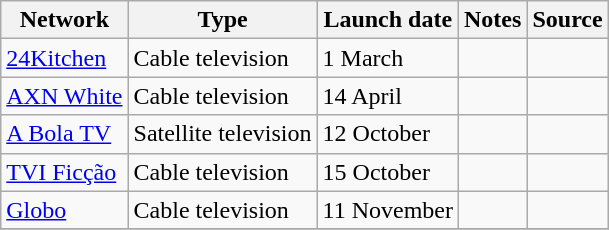<table class="wikitable sortable">
<tr>
<th>Network</th>
<th>Type</th>
<th>Launch date</th>
<th>Notes</th>
<th>Source</th>
</tr>
<tr>
<td><a href='#'>24Kitchen</a></td>
<td>Cable television</td>
<td>1 March</td>
<td></td>
<td></td>
</tr>
<tr>
<td><a href='#'>AXN White</a></td>
<td>Cable television</td>
<td>14 April</td>
<td></td>
<td></td>
</tr>
<tr>
<td><a href='#'>A Bola TV</a></td>
<td>Satellite television</td>
<td>12 October</td>
<td></td>
<td></td>
</tr>
<tr>
<td><a href='#'>TVI Ficção</a></td>
<td>Cable television</td>
<td>15 October</td>
<td></td>
<td></td>
</tr>
<tr>
<td><a href='#'>Globo</a></td>
<td>Cable television</td>
<td>11 November</td>
<td></td>
<td></td>
</tr>
<tr>
</tr>
</table>
